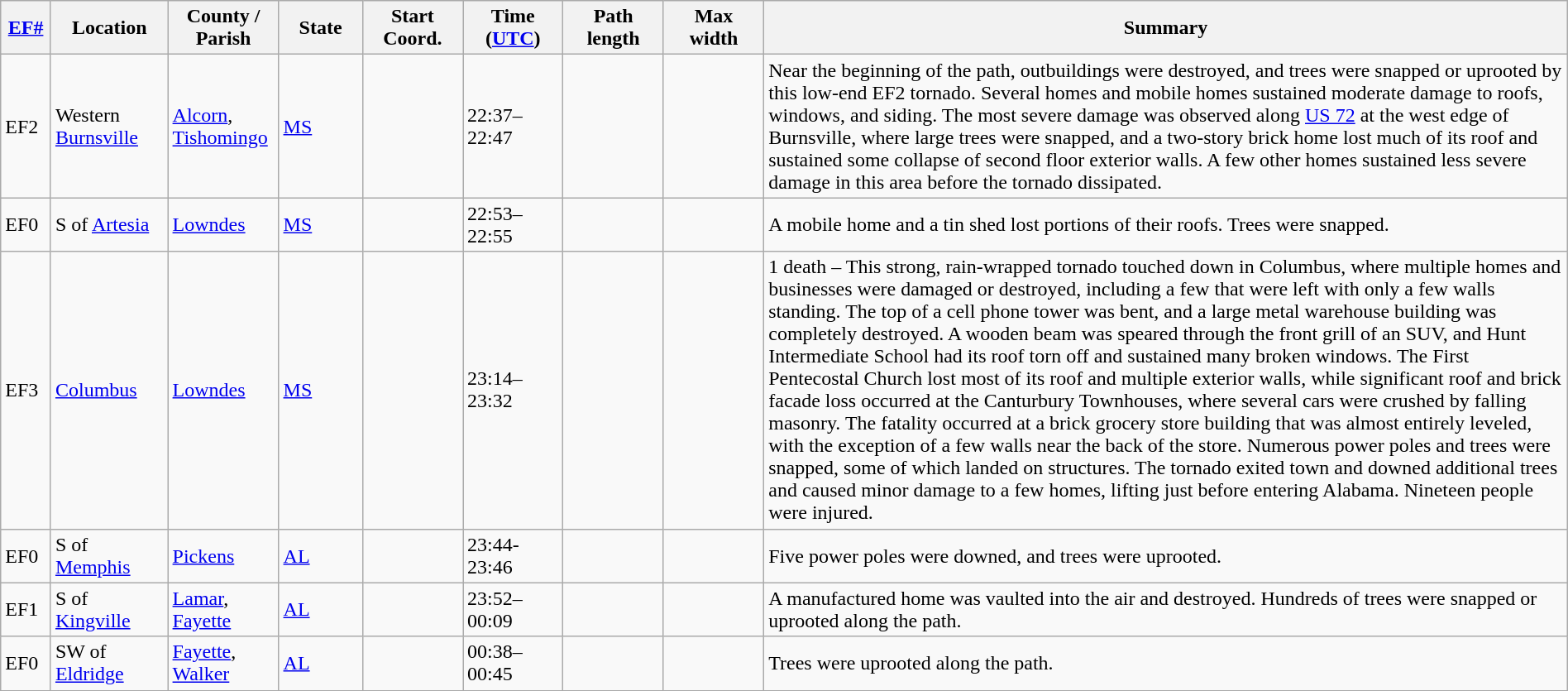<table class="wikitable sortable" style="width:100%;">
<tr>
<th scope="col"  style="width:3%; text-align:center;"><a href='#'>EF#</a></th>
<th scope="col"  style="width:7%; text-align:center;" class="unsortable">Location</th>
<th scope="col"  style="width:6%; text-align:center;" class="unsortable">County / Parish</th>
<th scope="col"  style="width:5%; text-align:center;">State</th>
<th scope="col"  style="width:6%; text-align:center;">Start Coord.</th>
<th scope="col"  style="width:6%; text-align:center;">Time (<a href='#'>UTC</a>)</th>
<th scope="col"  style="width:6%; text-align:center;">Path length</th>
<th scope="col"  style="width:6%; text-align:center;">Max width</th>
<th scope="col" class="unsortable" style="width:48%; text-align:center;">Summary</th>
</tr>
<tr>
<td bgcolor=>EF2</td>
<td>Western <a href='#'>Burnsville</a></td>
<td><a href='#'>Alcorn</a>, <a href='#'>Tishomingo</a></td>
<td><a href='#'>MS</a></td>
<td></td>
<td>22:37–22:47</td>
<td></td>
<td></td>
<td>Near the beginning of the path, outbuildings were destroyed, and trees were snapped or uprooted by this low-end EF2 tornado. Several homes and mobile homes sustained moderate damage to roofs, windows, and siding. The most severe damage was observed along <a href='#'>US 72</a> at the west edge of Burnsville, where large trees were snapped, and a two-story brick home lost much of its roof and sustained some collapse of second floor exterior walls. A few other homes sustained less severe damage in this area before the tornado dissipated. </td>
</tr>
<tr>
<td bgcolor=>EF0</td>
<td>S of <a href='#'>Artesia</a></td>
<td><a href='#'>Lowndes</a></td>
<td><a href='#'>MS</a></td>
<td></td>
<td>22:53–22:55</td>
<td></td>
<td></td>
<td>A mobile home and a tin shed lost portions of their roofs. Trees were snapped.</td>
</tr>
<tr>
<td bgcolor=>EF3</td>
<td><a href='#'>Columbus</a></td>
<td><a href='#'>Lowndes</a></td>
<td><a href='#'>MS</a></td>
<td></td>
<td>23:14–23:32</td>
<td></td>
<td></td>
<td>1 death – This strong, rain-wrapped tornado touched down in Columbus, where multiple homes and businesses were damaged or destroyed, including a few that were left with only a few walls standing. The top of a cell phone tower was bent, and a large metal warehouse building was completely destroyed. A wooden beam was speared through the front grill of an SUV, and Hunt Intermediate School had its roof torn off and sustained many broken windows. The First Pentecostal Church lost most of its roof and multiple exterior walls, while significant roof and brick facade loss occurred at the Canturbury Townhouses, where several cars were crushed by falling masonry. The fatality occurred at a brick grocery store building that was almost entirely leveled, with the exception of a few walls near the back of the store. Numerous power poles and trees were snapped, some of which landed on structures. The tornado exited town and downed additional trees and caused minor damage to a few homes, lifting just before entering Alabama. Nineteen people were injured.</td>
</tr>
<tr>
<td bgcolor=>EF0</td>
<td>S of <a href='#'>Memphis</a></td>
<td><a href='#'>Pickens</a></td>
<td><a href='#'>AL</a></td>
<td></td>
<td>23:44-23:46</td>
<td></td>
<td></td>
<td>Five power poles were downed, and trees were uprooted.</td>
</tr>
<tr>
<td bgcolor=>EF1</td>
<td>S of <a href='#'>Kingville</a></td>
<td><a href='#'>Lamar</a>, <a href='#'>Fayette</a></td>
<td><a href='#'>AL</a></td>
<td></td>
<td>23:52–00:09</td>
<td></td>
<td></td>
<td>A manufactured home was vaulted into the air and destroyed. Hundreds of trees were snapped or uprooted along the path.</td>
</tr>
<tr>
<td bgcolor=>EF0</td>
<td>SW of <a href='#'>Eldridge</a></td>
<td><a href='#'>Fayette</a>, <a href='#'>Walker</a></td>
<td><a href='#'>AL</a></td>
<td></td>
<td>00:38–00:45</td>
<td></td>
<td></td>
<td>Trees were uprooted along the path.</td>
</tr>
<tr>
</tr>
</table>
